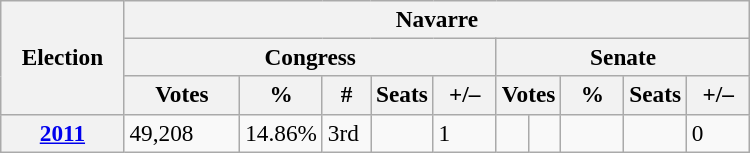<table class="wikitable" style="font-size:97%; text-align:left;">
<tr>
<th rowspan="3" width="75">Election</th>
<th colspan="10">Navarre</th>
</tr>
<tr>
<th colspan="5">Congress</th>
<th colspan="5">Senate</th>
</tr>
<tr>
<th width="70">Votes</th>
<th width="35">%</th>
<th width="25">#</th>
<th>Seats</th>
<th width="35">+/–</th>
<th colspan="2">Votes</th>
<th width="35">%</th>
<th>Seats</th>
<th width="35">+/–</th>
</tr>
<tr>
<th><a href='#'>2011</a></th>
<td>49,208</td>
<td>14.86%</td>
<td>3rd</td>
<td></td>
<td>1</td>
<td></td>
<td></td>
<td></td>
<td></td>
<td>0</td>
</tr>
</table>
